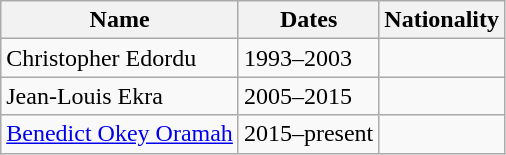<table class="wikitable">
<tr>
<th>Name</th>
<th>Dates</th>
<th>Nationality</th>
</tr>
<tr>
<td>Christopher Edordu</td>
<td>1993–2003</td>
<td></td>
</tr>
<tr>
<td>Jean-Louis Ekra</td>
<td>2005–2015</td>
<td></td>
</tr>
<tr>
<td><a href='#'>Benedict Okey Oramah</a></td>
<td>2015–present</td>
<td></td>
</tr>
</table>
